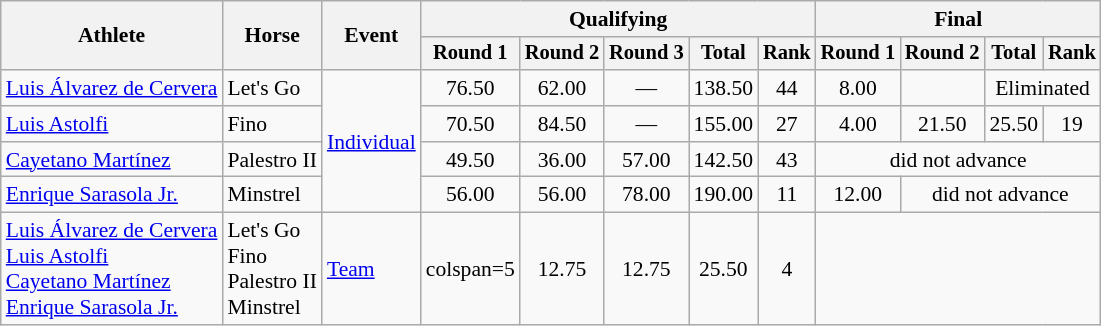<table class=wikitable style="font-size:90%">
<tr>
<th rowspan="2">Athlete</th>
<th rowspan="2">Horse</th>
<th rowspan="2">Event</th>
<th colspan="5">Qualifying</th>
<th colspan="5">Final</th>
</tr>
<tr style="font-size:95%">
<th>Round 1</th>
<th>Round 2</th>
<th>Round 3</th>
<th>Total</th>
<th>Rank</th>
<th>Round 1</th>
<th>Round 2</th>
<th>Total</th>
<th>Rank</th>
</tr>
<tr align=center>
<td align=left><a href='#'>Luis Álvarez de Cervera</a></td>
<td align=left>Let's Go</td>
<td rowspan=4 align=left><a href='#'>Individual</a></td>
<td>76.50</td>
<td>62.00</td>
<td>—</td>
<td>138.50</td>
<td>44</td>
<td>8.00</td>
<td></td>
<td colspan=2>Eliminated</td>
</tr>
<tr align=center>
<td align=left><a href='#'>Luis Astolfi</a></td>
<td align=left>Fino</td>
<td>70.50</td>
<td>84.50</td>
<td>—</td>
<td>155.00</td>
<td>27</td>
<td>4.00</td>
<td>21.50</td>
<td>25.50</td>
<td>19</td>
</tr>
<tr align=center>
<td align=left><a href='#'>Cayetano Martínez</a></td>
<td align=left>Palestro II</td>
<td>49.50</td>
<td>36.00</td>
<td>57.00</td>
<td>142.50</td>
<td>43</td>
<td colspan=5>did not advance</td>
</tr>
<tr align=center>
<td align=left><a href='#'>Enrique Sarasola Jr.</a></td>
<td align=left>Minstrel</td>
<td>56.00</td>
<td>56.00</td>
<td>78.00</td>
<td>190.00</td>
<td>11</td>
<td>12.00</td>
<td colspan=4>did not advance</td>
</tr>
<tr align=center>
<td align=left><a href='#'>Luis Álvarez de Cervera</a><br><a href='#'>Luis Astolfi</a><br><a href='#'>Cayetano Martínez</a><br><a href='#'>Enrique Sarasola Jr.</a></td>
<td align=left>Let's Go<br>Fino<br>Palestro II<br>Minstrel</td>
<td rowspan=4 align=left><a href='#'>Team</a></td>
<td>colspan=5 </td>
<td>12.75</td>
<td>12.75</td>
<td>25.50</td>
<td>4</td>
</tr>
</table>
